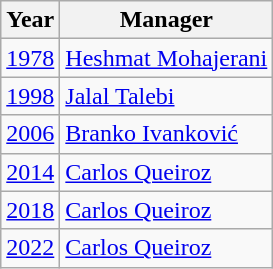<table class="wikitable">
<tr>
<th>Year</th>
<th>Manager</th>
</tr>
<tr>
<td align=center><a href='#'>1978</a></td>
<td> <a href='#'>Heshmat Mohajerani</a></td>
</tr>
<tr>
<td align=center><a href='#'>1998</a></td>
<td> <a href='#'>Jalal Talebi</a></td>
</tr>
<tr>
<td align=center><a href='#'>2006</a></td>
<td> <a href='#'>Branko Ivanković</a></td>
</tr>
<tr>
<td align=center><a href='#'>2014</a></td>
<td> <a href='#'>Carlos Queiroz</a></td>
</tr>
<tr>
<td align=center><a href='#'>2018</a></td>
<td> <a href='#'>Carlos Queiroz</a></td>
</tr>
<tr>
<td align=center><a href='#'>2022</a></td>
<td> <a href='#'>Carlos Queiroz</a></td>
</tr>
</table>
